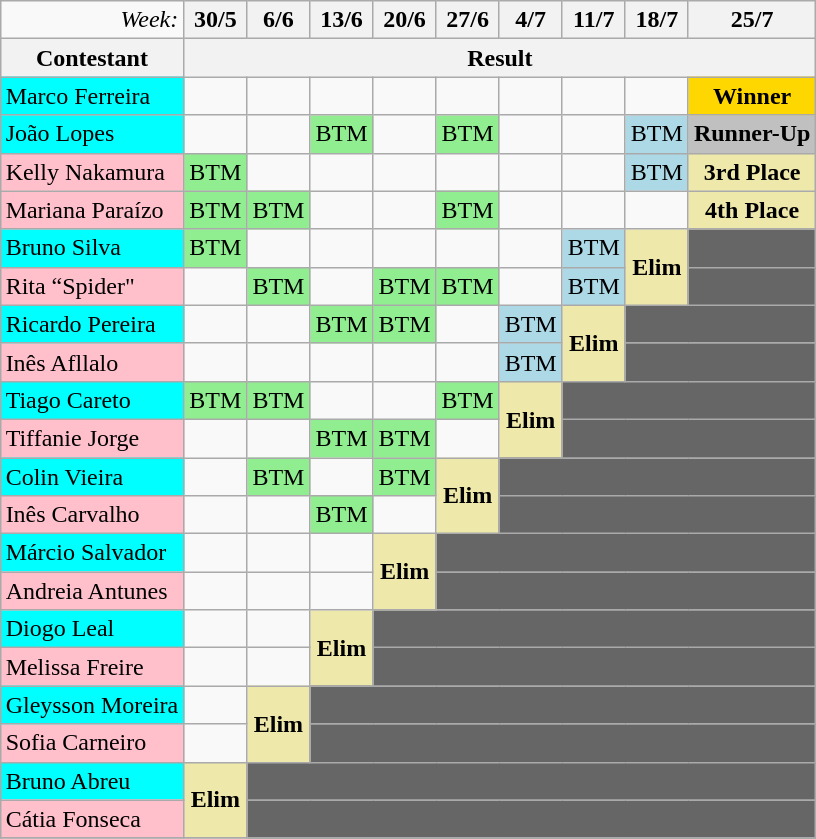<table class="wikitable" style="margin:1em auto">
<tr>
<td align="right"><em>Week:</em></td>
<th>30/5</th>
<th>6/6</th>
<th>13/6</th>
<th>20/6</th>
<th>27/6</th>
<th>4/7</th>
<th>11/7</th>
<th>18/7</th>
<th>25/7</th>
</tr>
<tr>
<th>Contestant</th>
<th colspan="22" align="center">Result</th>
</tr>
<tr>
<td bgcolor="cyan">Marco Ferreira</td>
<td></td>
<td></td>
<td></td>
<td></td>
<td></td>
<td></td>
<td></td>
<td></td>
<td bgcolor="gold" align="center"><strong>Winner</strong></td>
</tr>
<tr>
<td bgcolor="cyan">João Lopes</td>
<td></td>
<td></td>
<td bgcolor="lightgreen">BTM</td>
<td></td>
<td bgcolor="lightgreen">BTM</td>
<td></td>
<td></td>
<td bgcolor="lightblue">BTM</td>
<td bgcolor="silver" align="center"><strong>Runner-Up</strong></td>
</tr>
<tr>
<td bgcolor="pink">Kelly Nakamura</td>
<td bgcolor="lightgreen">BTM</td>
<td></td>
<td></td>
<td></td>
<td></td>
<td></td>
<td></td>
<td bgcolor="lightblue">BTM</td>
<td bgcolor="palegoldenrod" align="center"><strong>3rd Place</strong></td>
</tr>
<tr>
<td bgcolor="pink">Mariana Paraízo</td>
<td bgcolor="lightgreen">BTM</td>
<td bgcolor="lightgreen">BTM</td>
<td></td>
<td></td>
<td bgcolor="lightgreen">BTM</td>
<td></td>
<td></td>
<td></td>
<td bgcolor="palegoldenrod" align="center"><strong>4th Place</strong></td>
</tr>
<tr>
<td bgcolor="cyan">Bruno Silva</td>
<td bgcolor="lightgreen">BTM</td>
<td></td>
<td></td>
<td></td>
<td></td>
<td></td>
<td bgcolor="lightblue">BTM</td>
<td rowspan="2" bgcolor="palegoldenrod" align="center"><strong>Elim</strong></td>
<td bgcolor="666666"></td>
</tr>
<tr>
<td bgcolor="pink">Rita “Spider"</td>
<td></td>
<td bgcolor="lightgreen">BTM</td>
<td></td>
<td bgcolor="lightgreen">BTM</td>
<td bgcolor="lightgreen">BTM</td>
<td></td>
<td bgcolor="lightblue">BTM</td>
<td bgcolor="666666"></td>
</tr>
<tr>
<td bgcolor="cyan">Ricardo Pereira</td>
<td></td>
<td></td>
<td bgcolor="lightgreen">BTM</td>
<td bgcolor="lightgreen">BTM</td>
<td></td>
<td bgcolor="lightblue">BTM</td>
<td rowspan="2" bgcolor="palegoldenrod" align="center"><strong>Elim</strong></td>
<td colspan="2" bgcolor="666666"></td>
</tr>
<tr>
<td bgcolor="pink">Inês Afllalo</td>
<td></td>
<td></td>
<td></td>
<td></td>
<td></td>
<td bgcolor="lightblue">BTM</td>
<td colspan="2" bgcolor="666666"></td>
</tr>
<tr>
<td bgcolor="cyan">Tiago Careto</td>
<td bgcolor="lightgreen">BTM</td>
<td bgcolor="lightgreen">BTM</td>
<td></td>
<td></td>
<td bgcolor="lightgreen">BTM</td>
<td rowspan="2" bgcolor="palegoldenrod" align="center"><strong>Elim</strong></td>
<td colspan="3" bgcolor="666666"></td>
</tr>
<tr>
<td bgcolor="pink">Tiffanie Jorge</td>
<td></td>
<td></td>
<td bgcolor="lightgreen">BTM</td>
<td bgcolor="lightgreen">BTM</td>
<td></td>
<td colspan="3" bgcolor="666666"></td>
</tr>
<tr>
<td bgcolor="cyan">Colin Vieira</td>
<td></td>
<td bgcolor="lightgreen">BTM</td>
<td></td>
<td bgcolor="lightgreen">BTM</td>
<td rowspan="2" bgcolor="palegoldenrod" align="center"><strong>Elim</strong></td>
<td colspan="4" bgcolor="666666"></td>
</tr>
<tr>
<td bgcolor="pink">Inês Carvalho</td>
<td></td>
<td></td>
<td bgcolor="lightgreen">BTM</td>
<td></td>
<td colspan="4" bgcolor="666666"></td>
</tr>
<tr>
<td bgcolor="cyan">Márcio Salvador</td>
<td></td>
<td></td>
<td></td>
<td rowspan="2" bgcolor="palegoldenrod" align="center"><strong>Elim</strong></td>
<td colspan="5" bgcolor="666666"></td>
</tr>
<tr>
<td bgcolor="pink">Andreia Antunes</td>
<td></td>
<td></td>
<td></td>
<td colspan="5" bgcolor="666666"></td>
</tr>
<tr>
<td bgcolor="cyan">Diogo Leal</td>
<td></td>
<td></td>
<td rowspan="2" bgcolor="palegoldenrod" align="center"><strong>Elim</strong></td>
<td colspan="6" bgcolor="666666"></td>
</tr>
<tr>
<td bgcolor="pink">Melissa Freire</td>
<td></td>
<td></td>
<td colspan="6" bgcolor="666666"></td>
</tr>
<tr>
<td bgcolor="cyan">Gleysson Moreira</td>
<td></td>
<td rowspan="2" bgcolor="palegoldenrod" align="center"><strong>Elim</strong></td>
<td colspan="7" bgcolor="666666"></td>
</tr>
<tr>
<td bgcolor="pink">Sofia Carneiro</td>
<td></td>
<td colspan="7" bgcolor="666666"></td>
</tr>
<tr>
<td bgcolor="cyan">Bruno Abreu</td>
<td rowspan="2" bgcolor="palegoldenrod" align="center"><strong>Elim</strong></td>
<td colspan="8" bgcolor="666666"></td>
</tr>
<tr>
<td bgcolor="pink">Cátia Fonseca</td>
<td colspan="8" bgcolor="666666"></td>
</tr>
<tr>
</tr>
</table>
